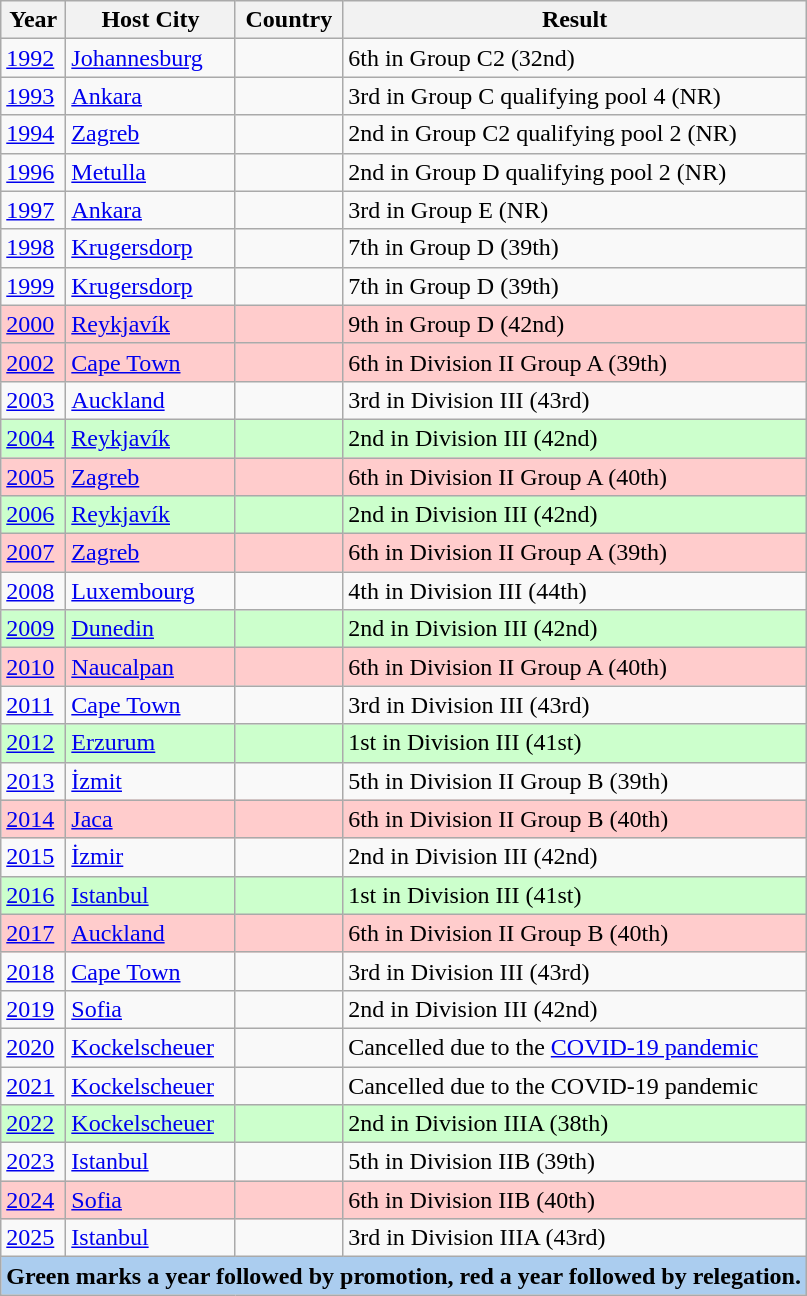<table class="wikitable">
<tr>
<th>Year</th>
<th>Host City</th>
<th>Country</th>
<th>Result</th>
</tr>
<tr>
<td><a href='#'>1992</a></td>
<td><a href='#'>Johannesburg</a></td>
<td></td>
<td>6th in Group C2 (32nd)</td>
</tr>
<tr>
<td><a href='#'>1993</a></td>
<td><a href='#'>Ankara</a></td>
<td></td>
<td>3rd in Group C qualifying pool 4 (NR)</td>
</tr>
<tr>
<td><a href='#'>1994</a></td>
<td><a href='#'>Zagreb</a></td>
<td></td>
<td>2nd in Group C2 qualifying pool 2 (NR)</td>
</tr>
<tr>
<td><a href='#'>1996</a></td>
<td><a href='#'>Metulla</a></td>
<td></td>
<td>2nd in Group D qualifying pool 2 (NR)</td>
</tr>
<tr>
<td><a href='#'>1997</a></td>
<td><a href='#'>Ankara</a></td>
<td></td>
<td>3rd in Group E (NR)</td>
</tr>
<tr>
<td><a href='#'>1998</a></td>
<td><a href='#'>Krugersdorp</a></td>
<td></td>
<td>7th in Group D (39th)</td>
</tr>
<tr>
<td><a href='#'>1999</a></td>
<td><a href='#'>Krugersdorp</a></td>
<td></td>
<td>7th in Group D (39th)</td>
</tr>
<tr bgcolor=#ffcccc>
<td><a href='#'>2000</a></td>
<td><a href='#'>Reykjavík</a></td>
<td></td>
<td>9th in Group D (42nd)</td>
</tr>
<tr bgcolor=#ffcccc>
<td><a href='#'>2002</a></td>
<td><a href='#'>Cape Town</a></td>
<td></td>
<td>6th in Division II Group A (39th)</td>
</tr>
<tr>
<td><a href='#'>2003</a></td>
<td><a href='#'>Auckland</a></td>
<td></td>
<td>3rd in Division III (43rd)</td>
</tr>
<tr bgcolor=#ccffcc>
<td><a href='#'>2004</a></td>
<td><a href='#'>Reykjavík</a></td>
<td></td>
<td>2nd in Division III (42nd)</td>
</tr>
<tr bgcolor=#ffcccc>
<td><a href='#'>2005</a></td>
<td><a href='#'>Zagreb</a></td>
<td></td>
<td>6th in Division II Group A (40th)</td>
</tr>
<tr bgcolor=#ccffcc>
<td><a href='#'>2006</a></td>
<td><a href='#'>Reykjavík</a></td>
<td></td>
<td>2nd in Division III (42nd)</td>
</tr>
<tr bgcolor=#ffcccc>
<td><a href='#'>2007</a></td>
<td><a href='#'>Zagreb</a></td>
<td></td>
<td>6th in Division II Group A (39th)</td>
</tr>
<tr>
<td><a href='#'>2008</a></td>
<td><a href='#'>Luxembourg</a></td>
<td></td>
<td>4th in Division III (44th)</td>
</tr>
<tr bgcolor=#ccffcc>
<td><a href='#'>2009</a></td>
<td><a href='#'>Dunedin</a></td>
<td></td>
<td>2nd in Division III (42nd)</td>
</tr>
<tr bgcolor=#ffcccc>
<td><a href='#'>2010</a></td>
<td><a href='#'>Naucalpan</a></td>
<td></td>
<td>6th in Division II Group A (40th)</td>
</tr>
<tr>
<td><a href='#'>2011</a></td>
<td><a href='#'>Cape Town</a></td>
<td></td>
<td>3rd in Division III (43rd)</td>
</tr>
<tr bgcolor=#ccffcc>
<td><a href='#'>2012</a></td>
<td><a href='#'>Erzurum</a></td>
<td></td>
<td>1st in Division III (41st)</td>
</tr>
<tr>
<td><a href='#'>2013</a></td>
<td><a href='#'>İzmit</a></td>
<td></td>
<td>5th in Division II Group B (39th)</td>
</tr>
<tr bgcolor=#ffcccc>
<td><a href='#'>2014</a></td>
<td><a href='#'>Jaca</a></td>
<td></td>
<td>6th in Division II Group B (40th)</td>
</tr>
<tr>
<td><a href='#'>2015</a></td>
<td><a href='#'>İzmir</a></td>
<td></td>
<td>2nd in Division III (42nd)</td>
</tr>
<tr bgcolor=#ccffcc>
<td><a href='#'>2016</a></td>
<td><a href='#'>Istanbul</a></td>
<td></td>
<td>1st in Division III (41st)</td>
</tr>
<tr bgcolor=ffcccc>
<td><a href='#'>2017</a></td>
<td><a href='#'>Auckland</a></td>
<td></td>
<td>6th in Division II Group B (40th)</td>
</tr>
<tr>
<td><a href='#'>2018</a></td>
<td><a href='#'>Cape Town</a></td>
<td></td>
<td>3rd in Division III (43rd)</td>
</tr>
<tr>
<td><a href='#'>2019</a></td>
<td><a href='#'>Sofia</a></td>
<td></td>
<td>2nd in Division III (42nd)</td>
</tr>
<tr>
<td><a href='#'>2020</a></td>
<td><a href='#'>Kockelscheuer</a></td>
<td></td>
<td>Cancelled due to the <a href='#'>COVID-19 pandemic</a></td>
</tr>
<tr>
<td><a href='#'>2021</a></td>
<td><a href='#'>Kockelscheuer</a></td>
<td></td>
<td>Cancelled due to the COVID-19 pandemic</td>
</tr>
<tr bgcolor=#ccffcc>
<td><a href='#'>2022</a></td>
<td><a href='#'>Kockelscheuer</a></td>
<td></td>
<td>2nd in Division IIIA (38th)</td>
</tr>
<tr>
<td><a href='#'>2023</a></td>
<td><a href='#'>Istanbul</a></td>
<td></td>
<td>5th in Division IIB (39th)</td>
</tr>
<tr bgcolor=ffcccc>
<td><a href='#'>2024</a></td>
<td><a href='#'>Sofia</a></td>
<td></td>
<td>6th in Division IIB (40th)</td>
</tr>
<tr>
<td><a href='#'>2025</a></td>
<td><a href='#'>Istanbul</a></td>
<td></td>
<td>3rd in Division IIIA (43rd)</td>
</tr>
<tr bgcolor=#abcdef>
<td colspan=4 align=center><strong>Green marks a year followed by promotion, red a year followed by relegation.</strong></td>
</tr>
</table>
